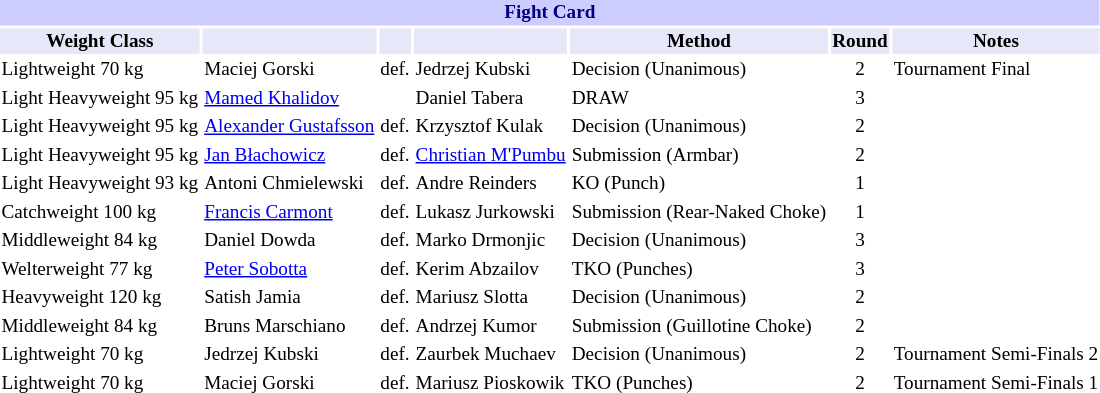<table class="toccolours" style="font-size: 80%;">
<tr>
<th colspan="8" style="background-color: #ccf; color: #000080; text-align: center;"><strong>Fight Card</strong></th>
</tr>
<tr>
<th colspan="1" style="background-color: #E6E8FA; color: #000000; text-align: center;">Weight Class</th>
<th colspan="1" style="background-color: #E6E8FA; color: #000000; text-align: center;"></th>
<th colspan="1" style="background-color: #E6E8FA; color: #000000; text-align: center;"></th>
<th colspan="1" style="background-color: #E6E8FA; color: #000000; text-align: center;"></th>
<th colspan="1" style="background-color: #E6E8FA; color: #000000; text-align: center;">Method</th>
<th colspan="1" style="background-color: #E6E8FA; color: #000000; text-align: center;">Round</th>
<th colspan="1" style="background-color: #E6E8FA; color: #000000; text-align: center;">Notes</th>
</tr>
<tr>
<td>Lightweight 70 kg</td>
<td> Maciej Gorski</td>
<td align=center>def.</td>
<td>  Jedrzej Kubski</td>
<td>Decision (Unanimous)</td>
<td align=center>2</td>
<td>Tournament Final</td>
</tr>
<tr>
<td>Light Heavyweight 95 kg</td>
<td> <a href='#'>Mamed Khalidov</a></td>
<td align=center></td>
<td>  Daniel Tabera</td>
<td>DRAW</td>
<td align=center>3</td>
<td></td>
</tr>
<tr>
<td>Light Heavyweight 95 kg</td>
<td> <a href='#'>Alexander Gustafsson</a></td>
<td align=center>def.</td>
<td> Krzysztof Kulak</td>
<td>Decision (Unanimous)</td>
<td align=center>2</td>
<td></td>
</tr>
<tr>
<td>Light Heavyweight 95 kg</td>
<td> <a href='#'>Jan Błachowicz</a></td>
<td align=center>def.</td>
<td> <a href='#'>Christian M'Pumbu</a></td>
<td>Submission (Armbar)</td>
<td align=center>2</td>
<td></td>
</tr>
<tr>
<td>Light Heavyweight 93 kg</td>
<td> Antoni Chmielewski</td>
<td align=center>def.</td>
<td>  Andre Reinders</td>
<td>KO (Punch)</td>
<td align=center>1</td>
<td></td>
</tr>
<tr>
<td>Catchweight 100 kg</td>
<td>  <a href='#'>Francis Carmont</a></td>
<td align=center>def.</td>
<td> Lukasz Jurkowski</td>
<td>Submission (Rear-Naked Choke)</td>
<td align=center>1</td>
<td></td>
</tr>
<tr>
<td>Middleweight 84 kg</td>
<td> Daniel Dowda</td>
<td align=center>def.</td>
<td> Marko Drmonjic</td>
<td>Decision (Unanimous)</td>
<td align=center>3</td>
<td></td>
</tr>
<tr>
<td>Welterweight 77 kg</td>
<td>  <a href='#'>Peter Sobotta</a></td>
<td align=center>def.</td>
<td>  Kerim Abzailov</td>
<td>TKO (Punches)</td>
<td align=center>3</td>
<td></td>
</tr>
<tr>
<td>Heavyweight 120 kg</td>
<td> Satish Jamia</td>
<td align=center>def.</td>
<td> Mariusz Slotta</td>
<td>Decision (Unanimous)</td>
<td align=center>2</td>
<td></td>
</tr>
<tr>
<td>Middleweight 84 kg</td>
<td> Bruns Marschiano</td>
<td align=center>def.</td>
<td>  Andrzej Kumor</td>
<td>Submission (Guillotine Choke)</td>
<td align=center>2</td>
<td></td>
</tr>
<tr>
<td>Lightweight 70 kg</td>
<td> Jedrzej Kubski</td>
<td align=center>def.</td>
<td>  Zaurbek Muchaev</td>
<td>Decision (Unanimous)</td>
<td align=center>2</td>
<td>Tournament Semi-Finals 2</td>
</tr>
<tr>
<td>Lightweight 70 kg</td>
<td>  Maciej Gorski</td>
<td align=center>def.</td>
<td>  Mariusz Pioskowik</td>
<td>TKO (Punches)</td>
<td align=center>2</td>
<td>Tournament Semi-Finals 1</td>
</tr>
</table>
